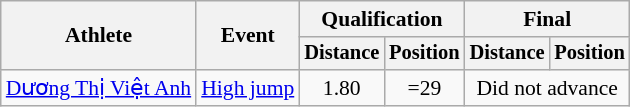<table class=wikitable style="font-size:90%">
<tr>
<th rowspan="2">Athlete</th>
<th rowspan="2">Event</th>
<th colspan="2">Qualification</th>
<th colspan="2">Final</th>
</tr>
<tr style="font-size:95%">
<th>Distance</th>
<th>Position</th>
<th>Distance</th>
<th>Position</th>
</tr>
<tr align=center>
<td align=left><a href='#'>Dương Thị Việt Anh</a></td>
<td align=left><a href='#'>High jump</a></td>
<td>1.80</td>
<td>=29</td>
<td colspan=2>Did not advance</td>
</tr>
</table>
